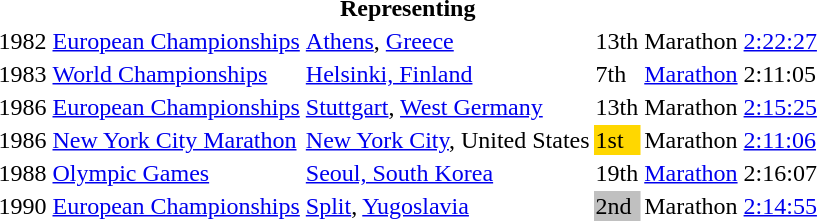<table>
<tr>
<th colspan="6">Representing </th>
</tr>
<tr>
<td>1982</td>
<td><a href='#'>European Championships</a></td>
<td><a href='#'>Athens</a>, <a href='#'>Greece</a></td>
<td>13th</td>
<td>Marathon</td>
<td><a href='#'>2:22:27</a></td>
</tr>
<tr>
<td>1983</td>
<td><a href='#'>World Championships</a></td>
<td><a href='#'>Helsinki, Finland</a></td>
<td>7th</td>
<td><a href='#'>Marathon</a></td>
<td>2:11:05 </td>
</tr>
<tr>
<td>1986</td>
<td><a href='#'>European Championships</a></td>
<td><a href='#'>Stuttgart</a>, <a href='#'>West Germany</a></td>
<td>13th</td>
<td>Marathon</td>
<td><a href='#'>2:15:25</a></td>
</tr>
<tr>
<td>1986</td>
<td><a href='#'>New York City Marathon</a></td>
<td><a href='#'>New York City</a>, United States</td>
<td bgcolor=gold>1st</td>
<td>Marathon</td>
<td><a href='#'>2:11:06</a></td>
</tr>
<tr>
<td>1988</td>
<td><a href='#'>Olympic Games</a></td>
<td><a href='#'>Seoul, South Korea</a></td>
<td>19th</td>
<td><a href='#'>Marathon</a></td>
<td>2:16:07</td>
</tr>
<tr>
<td>1990</td>
<td><a href='#'>European Championships</a></td>
<td><a href='#'>Split</a>, <a href='#'>Yugoslavia</a></td>
<td bgcolor=silver>2nd</td>
<td>Marathon</td>
<td><a href='#'>2:14:55</a></td>
</tr>
</table>
